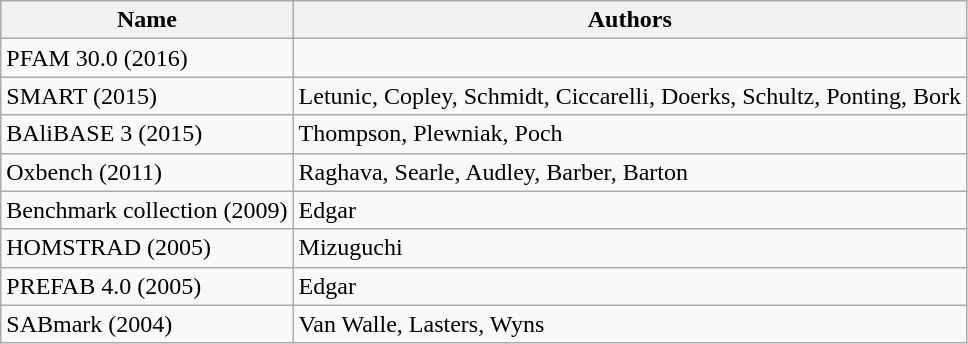<table class="wikitable sortable">
<tr>
<th>Name</th>
<th>Authors</th>
</tr>
<tr>
<td>PFAM 30.0 (2016)</td>
<td></td>
</tr>
<tr>
<td>SMART (2015)</td>
<td>Letunic, Copley, Schmidt, Ciccarelli, Doerks, Schultz, Ponting, Bork</td>
</tr>
<tr>
<td>BAliBASE 3 (2015)</td>
<td>Thompson, Plewniak, Poch</td>
</tr>
<tr>
<td>Oxbench (2011)</td>
<td>Raghava, Searle, Audley, Barber, Barton</td>
</tr>
<tr>
<td>Benchmark collection (2009)</td>
<td>Edgar</td>
</tr>
<tr>
<td>HOMSTRAD (2005)</td>
<td>Mizuguchi</td>
</tr>
<tr>
<td>PREFAB 4.0 (2005)</td>
<td>Edgar</td>
</tr>
<tr>
<td>SABmark (2004)</td>
<td>Van Walle, Lasters, Wyns</td>
</tr>
</table>
